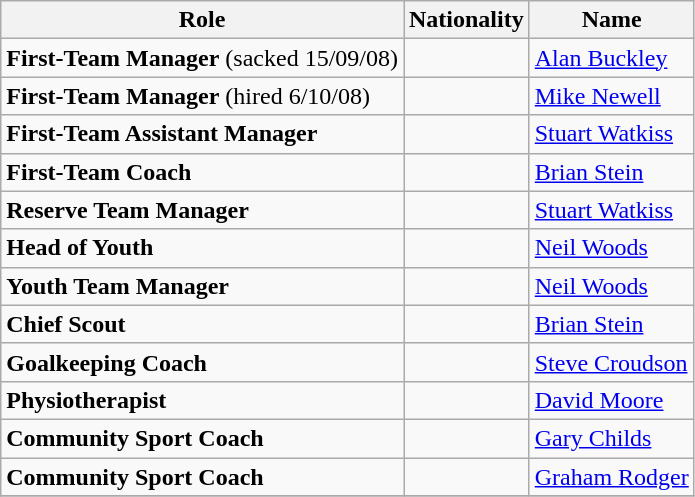<table class="wikitable" style="text-align: left">
<tr>
<th>Role</th>
<th>Nationality</th>
<th>Name</th>
</tr>
<tr>
<td><strong>First-Team Manager</strong> (sacked 15/09/08)</td>
<td></td>
<td><a href='#'>Alan Buckley</a></td>
</tr>
<tr>
<td><strong>First-Team Manager</strong> (hired 6/10/08)</td>
<td></td>
<td><a href='#'>Mike Newell</a></td>
</tr>
<tr>
<td><strong>First-Team Assistant Manager</strong></td>
<td></td>
<td><a href='#'>Stuart Watkiss</a></td>
</tr>
<tr>
<td><strong>First-Team Coach</strong></td>
<td></td>
<td><a href='#'>Brian Stein</a></td>
</tr>
<tr>
<td><strong>Reserve Team Manager</strong></td>
<td></td>
<td><a href='#'>Stuart Watkiss</a></td>
</tr>
<tr>
<td><strong>Head of Youth</strong></td>
<td></td>
<td><a href='#'>Neil Woods</a></td>
</tr>
<tr>
<td><strong>Youth Team Manager</strong></td>
<td></td>
<td><a href='#'>Neil Woods</a></td>
</tr>
<tr>
<td><strong>Chief Scout</strong></td>
<td></td>
<td><a href='#'>Brian Stein</a></td>
</tr>
<tr>
<td><strong>Goalkeeping Coach</strong></td>
<td></td>
<td><a href='#'>Steve Croudson</a></td>
</tr>
<tr>
<td><strong>Physiotherapist</strong></td>
<td></td>
<td><a href='#'>David Moore</a></td>
</tr>
<tr>
<td><strong>Community Sport Coach</strong></td>
<td></td>
<td><a href='#'>Gary Childs</a></td>
</tr>
<tr>
<td><strong>Community Sport Coach</strong></td>
<td></td>
<td><a href='#'>Graham Rodger</a></td>
</tr>
<tr>
</tr>
</table>
